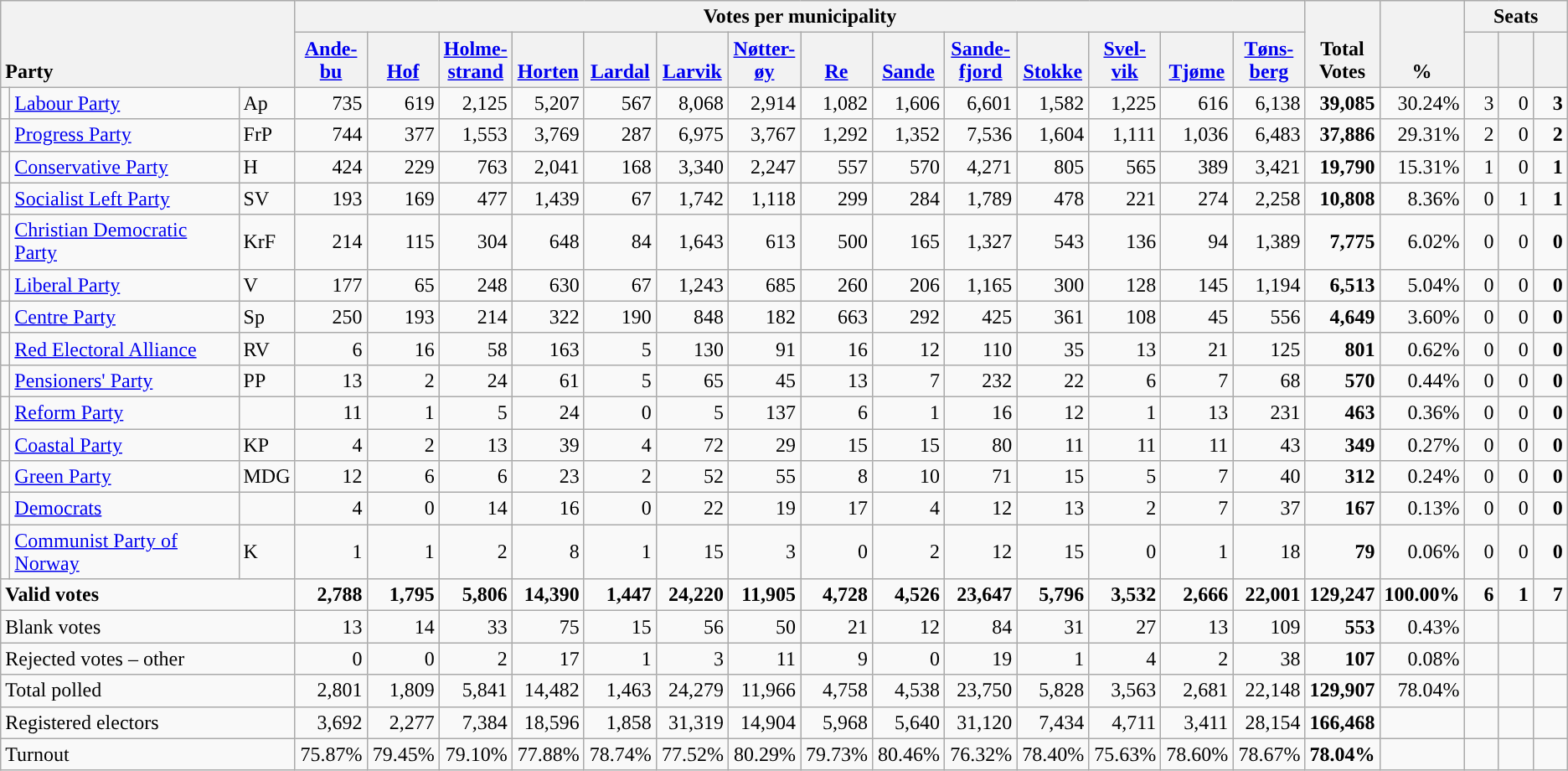<table class="wikitable" border="1" style="text-align:right;">
<tr>
<th style="text-align:left;" valign=bottom rowspan=2 colspan=3>Party</th>
<th colspan=14>Votes per municipality</th>
<th align=center valign=bottom rowspan=2 width="50">Total Votes</th>
<th align=center valign=bottom rowspan=2 width="50">%</th>
<th colspan=3>Seats</th>
</tr>
<tr>
<th align=center valign=bottom width="50"><a href='#'>Ande- bu</a></th>
<th align=center valign=bottom width="50"><a href='#'>Hof</a></th>
<th align=center valign=bottom width="50"><a href='#'>Holme- strand</a></th>
<th align=center valign=bottom width="50"><a href='#'>Horten</a></th>
<th align=center valign=bottom width="50"><a href='#'>Lardal</a></th>
<th align=center valign=bottom width="50"><a href='#'>Larvik</a></th>
<th align=center valign=bottom width="50"><a href='#'>Nøtter- øy</a></th>
<th align=center valign=bottom width="50"><a href='#'>Re</a></th>
<th align=center valign=bottom width="50"><a href='#'>Sande</a></th>
<th align=center valign=bottom width="50"><a href='#'>Sande- fjord</a></th>
<th align=center valign=bottom width="50"><a href='#'>Stokke</a></th>
<th align=center valign=bottom width="50"><a href='#'>Svel- vik</a></th>
<th align=center valign=bottom width="50"><a href='#'>Tjøme</a></th>
<th align=center valign=bottom width="50"><a href='#'>Tøns- berg</a></th>
<th align=center valign=bottom width="20"><small></small></th>
<th align=center valign=bottom width="20"><small><a href='#'></a></small></th>
<th align=center valign=bottom width="20"><small></small></th>
</tr>
<tr>
<td style="color:inherit;background:"></td>
<td align=left><a href='#'>Labour Party</a></td>
<td align=left>Ap</td>
<td>735</td>
<td>619</td>
<td>2,125</td>
<td>5,207</td>
<td>567</td>
<td>8,068</td>
<td>2,914</td>
<td>1,082</td>
<td>1,606</td>
<td>6,601</td>
<td>1,582</td>
<td>1,225</td>
<td>616</td>
<td>6,138</td>
<td><strong>39,085</strong></td>
<td>30.24%</td>
<td>3</td>
<td>0</td>
<td><strong>3</strong></td>
</tr>
<tr>
<td style="color:inherit;background:"></td>
<td align=left><a href='#'>Progress Party</a></td>
<td align=left>FrP</td>
<td>744</td>
<td>377</td>
<td>1,553</td>
<td>3,769</td>
<td>287</td>
<td>6,975</td>
<td>3,767</td>
<td>1,292</td>
<td>1,352</td>
<td>7,536</td>
<td>1,604</td>
<td>1,111</td>
<td>1,036</td>
<td>6,483</td>
<td><strong>37,886</strong></td>
<td>29.31%</td>
<td>2</td>
<td>0</td>
<td><strong>2</strong></td>
</tr>
<tr>
<td style="color:inherit;background:"></td>
<td align=left><a href='#'>Conservative Party</a></td>
<td align=left>H</td>
<td>424</td>
<td>229</td>
<td>763</td>
<td>2,041</td>
<td>168</td>
<td>3,340</td>
<td>2,247</td>
<td>557</td>
<td>570</td>
<td>4,271</td>
<td>805</td>
<td>565</td>
<td>389</td>
<td>3,421</td>
<td><strong>19,790</strong></td>
<td>15.31%</td>
<td>1</td>
<td>0</td>
<td><strong>1</strong></td>
</tr>
<tr>
<td style="color:inherit;background:"></td>
<td align=left><a href='#'>Socialist Left Party</a></td>
<td align=left>SV</td>
<td>193</td>
<td>169</td>
<td>477</td>
<td>1,439</td>
<td>67</td>
<td>1,742</td>
<td>1,118</td>
<td>299</td>
<td>284</td>
<td>1,789</td>
<td>478</td>
<td>221</td>
<td>274</td>
<td>2,258</td>
<td><strong>10,808</strong></td>
<td>8.36%</td>
<td>0</td>
<td>1</td>
<td><strong>1</strong></td>
</tr>
<tr>
<td style="color:inherit;background:"></td>
<td align=left><a href='#'>Christian Democratic Party</a></td>
<td align=left>KrF</td>
<td>214</td>
<td>115</td>
<td>304</td>
<td>648</td>
<td>84</td>
<td>1,643</td>
<td>613</td>
<td>500</td>
<td>165</td>
<td>1,327</td>
<td>543</td>
<td>136</td>
<td>94</td>
<td>1,389</td>
<td><strong>7,775</strong></td>
<td>6.02%</td>
<td>0</td>
<td>0</td>
<td><strong>0</strong></td>
</tr>
<tr>
<td style="color:inherit;background:"></td>
<td align=left><a href='#'>Liberal Party</a></td>
<td align=left>V</td>
<td>177</td>
<td>65</td>
<td>248</td>
<td>630</td>
<td>67</td>
<td>1,243</td>
<td>685</td>
<td>260</td>
<td>206</td>
<td>1,165</td>
<td>300</td>
<td>128</td>
<td>145</td>
<td>1,194</td>
<td><strong>6,513</strong></td>
<td>5.04%</td>
<td>0</td>
<td>0</td>
<td><strong>0</strong></td>
</tr>
<tr>
<td style="color:inherit;background:"></td>
<td align=left><a href='#'>Centre Party</a></td>
<td align=left>Sp</td>
<td>250</td>
<td>193</td>
<td>214</td>
<td>322</td>
<td>190</td>
<td>848</td>
<td>182</td>
<td>663</td>
<td>292</td>
<td>425</td>
<td>361</td>
<td>108</td>
<td>45</td>
<td>556</td>
<td><strong>4,649</strong></td>
<td>3.60%</td>
<td>0</td>
<td>0</td>
<td><strong>0</strong></td>
</tr>
<tr>
<td style="color:inherit;background:"></td>
<td align=left><a href='#'>Red Electoral Alliance</a></td>
<td align=left>RV</td>
<td>6</td>
<td>16</td>
<td>58</td>
<td>163</td>
<td>5</td>
<td>130</td>
<td>91</td>
<td>16</td>
<td>12</td>
<td>110</td>
<td>35</td>
<td>13</td>
<td>21</td>
<td>125</td>
<td><strong>801</strong></td>
<td>0.62%</td>
<td>0</td>
<td>0</td>
<td><strong>0</strong></td>
</tr>
<tr>
<td style="color:inherit;background:"></td>
<td align=left><a href='#'>Pensioners' Party</a></td>
<td align=left>PP</td>
<td>13</td>
<td>2</td>
<td>24</td>
<td>61</td>
<td>5</td>
<td>65</td>
<td>45</td>
<td>13</td>
<td>7</td>
<td>232</td>
<td>22</td>
<td>6</td>
<td>7</td>
<td>68</td>
<td><strong>570</strong></td>
<td>0.44%</td>
<td>0</td>
<td>0</td>
<td><strong>0</strong></td>
</tr>
<tr>
<td></td>
<td align=left><a href='#'>Reform Party</a></td>
<td align=left></td>
<td>11</td>
<td>1</td>
<td>5</td>
<td>24</td>
<td>0</td>
<td>5</td>
<td>137</td>
<td>6</td>
<td>1</td>
<td>16</td>
<td>12</td>
<td>1</td>
<td>13</td>
<td>231</td>
<td><strong>463</strong></td>
<td>0.36%</td>
<td>0</td>
<td>0</td>
<td><strong>0</strong></td>
</tr>
<tr>
<td style="color:inherit;background:"></td>
<td align=left><a href='#'>Coastal Party</a></td>
<td align=left>KP</td>
<td>4</td>
<td>2</td>
<td>13</td>
<td>39</td>
<td>4</td>
<td>72</td>
<td>29</td>
<td>15</td>
<td>15</td>
<td>80</td>
<td>11</td>
<td>11</td>
<td>11</td>
<td>43</td>
<td><strong>349</strong></td>
<td>0.27%</td>
<td>0</td>
<td>0</td>
<td><strong>0</strong></td>
</tr>
<tr>
<td style="color:inherit;background:"></td>
<td align=left><a href='#'>Green Party</a></td>
<td align=left>MDG</td>
<td>12</td>
<td>6</td>
<td>6</td>
<td>23</td>
<td>2</td>
<td>52</td>
<td>55</td>
<td>8</td>
<td>10</td>
<td>71</td>
<td>15</td>
<td>5</td>
<td>7</td>
<td>40</td>
<td><strong>312</strong></td>
<td>0.24%</td>
<td>0</td>
<td>0</td>
<td><strong>0</strong></td>
</tr>
<tr>
<td style="color:inherit;background:"></td>
<td align=left><a href='#'>Democrats</a></td>
<td align=left></td>
<td>4</td>
<td>0</td>
<td>14</td>
<td>16</td>
<td>0</td>
<td>22</td>
<td>19</td>
<td>17</td>
<td>4</td>
<td>12</td>
<td>13</td>
<td>2</td>
<td>7</td>
<td>37</td>
<td><strong>167</strong></td>
<td>0.13%</td>
<td>0</td>
<td>0</td>
<td><strong>0</strong></td>
</tr>
<tr>
<td style="color:inherit;background:"></td>
<td align=left><a href='#'>Communist Party of Norway</a></td>
<td align=left>K</td>
<td>1</td>
<td>1</td>
<td>2</td>
<td>8</td>
<td>1</td>
<td>15</td>
<td>3</td>
<td>0</td>
<td>2</td>
<td>12</td>
<td>15</td>
<td>0</td>
<td>1</td>
<td>18</td>
<td><strong>79</strong></td>
<td>0.06%</td>
<td>0</td>
<td>0</td>
<td><strong>0</strong></td>
</tr>
<tr style="font-weight:bold">
<td align=left colspan=3>Valid votes</td>
<td>2,788</td>
<td>1,795</td>
<td>5,806</td>
<td>14,390</td>
<td>1,447</td>
<td>24,220</td>
<td>11,905</td>
<td>4,728</td>
<td>4,526</td>
<td>23,647</td>
<td>5,796</td>
<td>3,532</td>
<td>2,666</td>
<td>22,001</td>
<td>129,247</td>
<td>100.00%</td>
<td>6</td>
<td>1</td>
<td>7</td>
</tr>
<tr>
<td align=left colspan=3>Blank votes</td>
<td>13</td>
<td>14</td>
<td>33</td>
<td>75</td>
<td>15</td>
<td>56</td>
<td>50</td>
<td>21</td>
<td>12</td>
<td>84</td>
<td>31</td>
<td>27</td>
<td>13</td>
<td>109</td>
<td><strong>553</strong></td>
<td>0.43%</td>
<td></td>
<td></td>
<td></td>
</tr>
<tr>
<td align=left colspan=3>Rejected votes – other</td>
<td>0</td>
<td>0</td>
<td>2</td>
<td>17</td>
<td>1</td>
<td>3</td>
<td>11</td>
<td>9</td>
<td>0</td>
<td>19</td>
<td>1</td>
<td>4</td>
<td>2</td>
<td>38</td>
<td><strong>107</strong></td>
<td>0.08%</td>
<td></td>
<td></td>
<td></td>
</tr>
<tr>
<td align=left colspan=3>Total polled</td>
<td>2,801</td>
<td>1,809</td>
<td>5,841</td>
<td>14,482</td>
<td>1,463</td>
<td>24,279</td>
<td>11,966</td>
<td>4,758</td>
<td>4,538</td>
<td>23,750</td>
<td>5,828</td>
<td>3,563</td>
<td>2,681</td>
<td>22,148</td>
<td><strong>129,907</strong></td>
<td>78.04%</td>
<td></td>
<td></td>
<td></td>
</tr>
<tr>
<td align=left colspan=3>Registered electors</td>
<td>3,692</td>
<td>2,277</td>
<td>7,384</td>
<td>18,596</td>
<td>1,858</td>
<td>31,319</td>
<td>14,904</td>
<td>5,968</td>
<td>5,640</td>
<td>31,120</td>
<td>7,434</td>
<td>4,711</td>
<td>3,411</td>
<td>28,154</td>
<td><strong>166,468</strong></td>
<td></td>
<td></td>
<td></td>
<td></td>
</tr>
<tr>
<td align=left colspan=3>Turnout</td>
<td>75.87%</td>
<td>79.45%</td>
<td>79.10%</td>
<td>77.88%</td>
<td>78.74%</td>
<td>77.52%</td>
<td>80.29%</td>
<td>79.73%</td>
<td>80.46%</td>
<td>76.32%</td>
<td>78.40%</td>
<td>75.63%</td>
<td>78.60%</td>
<td>78.67%</td>
<td><strong>78.04%</strong></td>
<td></td>
<td></td>
<td></td>
<td></td>
</tr>
</table>
